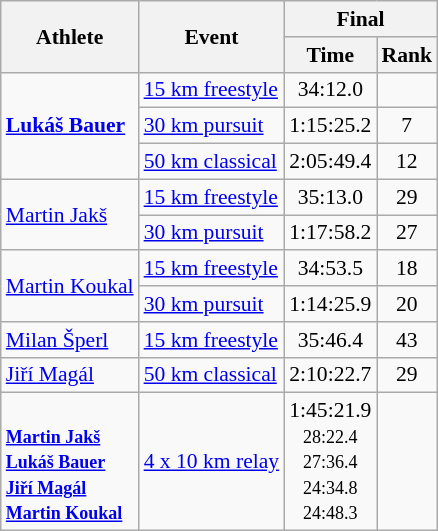<table class="wikitable" style="font-size:90%">
<tr>
<th rowspan="2">Athlete</th>
<th rowspan="2">Event</th>
<th colspan="2">Final</th>
</tr>
<tr>
<th>Time</th>
<th>Rank</th>
</tr>
<tr align=center>
<td rowspan=3 align=left><strong><a href='#'>Lukáš Bauer</a></strong></td>
<td align=left><a href='#'>15 km freestyle</a></td>
<td>34:12.0</td>
<td></td>
</tr>
<tr align=center>
<td align=left><a href='#'>30 km pursuit</a></td>
<td>1:15:25.2</td>
<td>7</td>
</tr>
<tr align=center>
<td align=left><a href='#'>50 km classical</a></td>
<td>2:05:49.4</td>
<td>12</td>
</tr>
<tr align=center>
<td rowspan=2 align=left><a href='#'>Martin Jakš</a></td>
<td align=left><a href='#'>15 km freestyle</a></td>
<td>35:13.0</td>
<td>29</td>
</tr>
<tr align=center>
<td align=left><a href='#'>30 km pursuit</a></td>
<td>1:17:58.2</td>
<td>27</td>
</tr>
<tr align=center>
<td rowspan=2 align=left><a href='#'>Martin Koukal</a></td>
<td align=left><a href='#'>15 km freestyle</a></td>
<td>34:53.5</td>
<td>18</td>
</tr>
<tr align=center>
<td align=left><a href='#'>30 km pursuit</a></td>
<td>1:14:25.9</td>
<td>20</td>
</tr>
<tr align=center>
<td align=left><a href='#'>Milan Šperl</a></td>
<td align=left><a href='#'>15 km freestyle</a></td>
<td>35:46.4</td>
<td>43</td>
</tr>
<tr align=center>
<td align=left><a href='#'>Jiří Magál</a></td>
<td align=left><a href='#'>50 km classical</a></td>
<td>2:10:22.7</td>
<td>29</td>
</tr>
<tr align=center>
<td align=left><strong><br><small><a href='#'>Martin Jakš</a><br><a href='#'>Lukáš Bauer</a><br><a href='#'>Jiří Magál</a><br><a href='#'>Martin Koukal</a></small></strong></td>
<td align=left><a href='#'>4 x 10 km relay</a></td>
<td>1:45:21.9<small><br> 28:22.4 <br> 27:36.4 <br> 24:34.8 <br> 24:48.3</small></td>
<td></td>
</tr>
</table>
